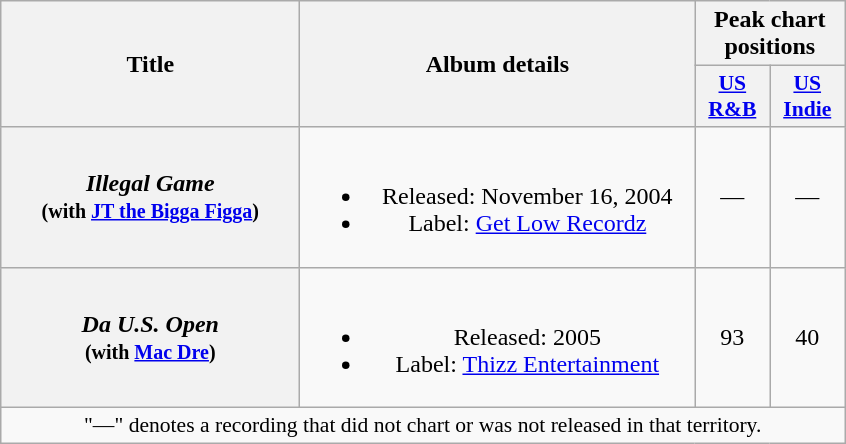<table class="wikitable plainrowheaders" style="text-align:center;">
<tr>
<th rowspan="2" scope="col" style="width:12em;">Title</th>
<th rowspan="2" scope="col" style="width:16em;">Album details</th>
<th colspan="2">Peak chart positions</th>
</tr>
<tr>
<th scope="col" style="width:3em;font-size:90%;"><a href='#'>US R&B</a><br></th>
<th scope="col" style="width:3em;font-size:90%;"><a href='#'>US Indie</a><br></th>
</tr>
<tr>
<th scope="row"><em>Illegal Game</em><br><small>(with <a href='#'>JT the Bigga Figga</a>)</small></th>
<td><br><ul><li>Released: November 16, 2004</li><li>Label: <a href='#'>Get Low Recordz</a></li></ul></td>
<td>—</td>
<td>—</td>
</tr>
<tr>
<th scope="row"><em>Da U.S. Open</em><br><small>(with <a href='#'>Mac Dre</a>)</small></th>
<td><br><ul><li>Released: 2005</li><li>Label: <a href='#'>Thizz Entertainment</a></li></ul></td>
<td>93</td>
<td>40</td>
</tr>
<tr>
<td colspan="4" style="font-size:90%">"—" denotes a recording that did not chart or was not released in that territory.</td>
</tr>
</table>
